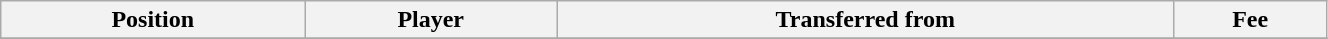<table class="wikitable sortable" style="width:70%; text-align:center; font-size:100%; text-align:left;">
<tr>
<th>Position</th>
<th>Player</th>
<th>Transferred from</th>
<th>Fee</th>
</tr>
<tr>
</tr>
</table>
